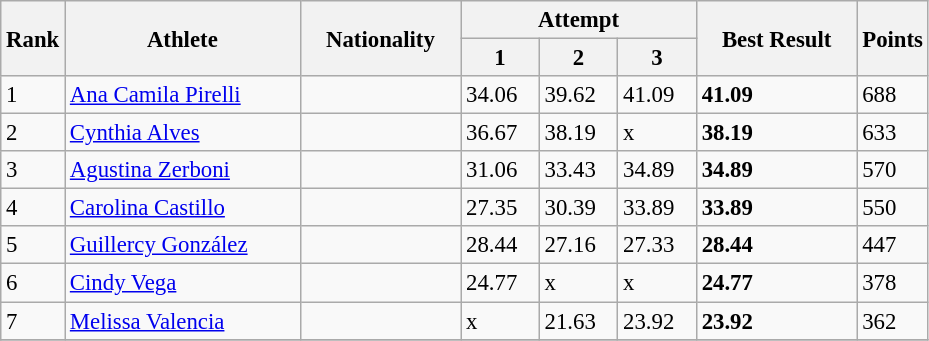<table class="wikitable" style="font-size:95%" style="width:35em;" style="text-align:center">
<tr>
<th rowspan=2>Rank</th>
<th rowspan=2 width=150>Athlete</th>
<th rowspan=2 width=100>Nationality</th>
<th colspan=3 width=150>Attempt</th>
<th rowspan=2 width=100>Best Result</th>
<th rowspan=2>Points</th>
</tr>
<tr>
<th>1</th>
<th>2</th>
<th>3</th>
</tr>
<tr>
<td>1</td>
<td align=left><a href='#'>Ana Camila Pirelli</a></td>
<td align=left></td>
<td>34.06</td>
<td>39.62</td>
<td>41.09</td>
<td><strong>41.09</strong></td>
<td>688</td>
</tr>
<tr>
<td>2</td>
<td align=left><a href='#'>Cynthia Alves</a></td>
<td align=left></td>
<td>36.67</td>
<td>38.19</td>
<td>x</td>
<td><strong>38.19</strong></td>
<td>633</td>
</tr>
<tr>
<td>3</td>
<td align=left><a href='#'>Agustina Zerboni</a></td>
<td align=left></td>
<td>31.06</td>
<td>33.43</td>
<td>34.89</td>
<td><strong>34.89</strong></td>
<td>570</td>
</tr>
<tr>
<td>4</td>
<td align=left><a href='#'>Carolina Castillo</a></td>
<td align=left></td>
<td>27.35</td>
<td>30.39</td>
<td>33.89</td>
<td><strong>33.89</strong></td>
<td>550</td>
</tr>
<tr>
<td>5</td>
<td align=left><a href='#'>Guillercy González</a></td>
<td align=left></td>
<td>28.44</td>
<td>27.16</td>
<td>27.33</td>
<td><strong>28.44</strong></td>
<td>447</td>
</tr>
<tr>
<td>6</td>
<td align=left><a href='#'>Cindy Vega</a></td>
<td align=left></td>
<td>24.77</td>
<td>x</td>
<td>x</td>
<td><strong>24.77</strong></td>
<td>378</td>
</tr>
<tr>
<td>7</td>
<td align=left><a href='#'>Melissa Valencia</a></td>
<td align=left></td>
<td>x</td>
<td>21.63</td>
<td>23.92</td>
<td><strong>23.92</strong></td>
<td>362</td>
</tr>
<tr>
</tr>
</table>
